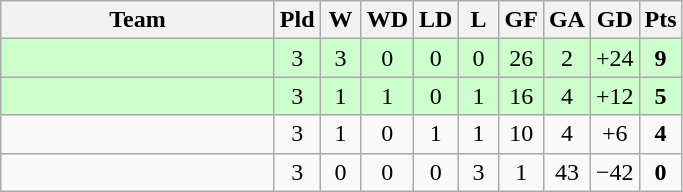<table class="wikitable" style="text-align:center">
<tr>
<th width=175>Team</th>
<th width=20>Pld</th>
<th width=20>W</th>
<th width=20>WD</th>
<th width=20>LD</th>
<th width=20>L</th>
<th width=20>GF</th>
<th width=20>GA</th>
<th width=20>GD</th>
<th width=20>Pts</th>
</tr>
<tr bgcolor=ccffcc>
<td align=left></td>
<td>3</td>
<td>3</td>
<td>0</td>
<td>0</td>
<td>0</td>
<td>26</td>
<td>2</td>
<td>+24</td>
<td><strong>9</strong></td>
</tr>
<tr bgcolor=ccffcc>
<td align=left></td>
<td>3</td>
<td>1</td>
<td>1</td>
<td>0</td>
<td>1</td>
<td>16</td>
<td>4</td>
<td>+12</td>
<td><strong>5</strong></td>
</tr>
<tr>
<td align=left></td>
<td>3</td>
<td>1</td>
<td>0</td>
<td>1</td>
<td>1</td>
<td>10</td>
<td>4</td>
<td>+6</td>
<td><strong>4</strong></td>
</tr>
<tr>
<td align=left></td>
<td>3</td>
<td>0</td>
<td>0</td>
<td>0</td>
<td>3</td>
<td>1</td>
<td>43</td>
<td>−42</td>
<td><strong>0</strong></td>
</tr>
</table>
